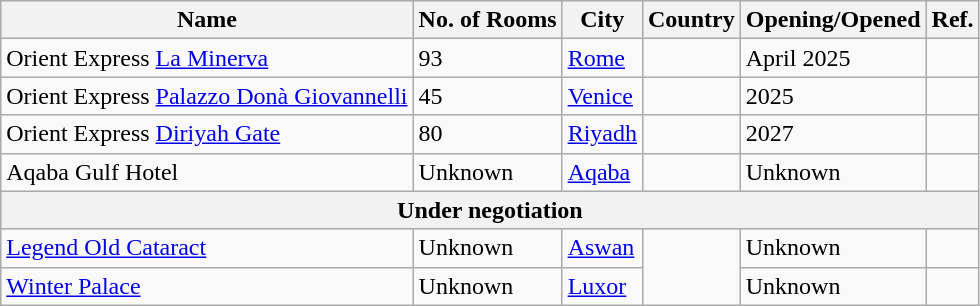<table class="wikitable">
<tr>
<th>Name</th>
<th>No. of Rooms</th>
<th>City</th>
<th>Country</th>
<th>Opening/Opened</th>
<th>Ref.</th>
</tr>
<tr>
<td>Orient Express <a href='#'>La Minerva</a></td>
<td>93</td>
<td><a href='#'>Rome</a></td>
<td></td>
<td>April 2025</td>
<td></td>
</tr>
<tr>
<td>Orient Express <a href='#'>Palazzo Donà Giovannelli</a></td>
<td>45</td>
<td><a href='#'>Venice</a></td>
<td></td>
<td>2025</td>
<td></td>
</tr>
<tr>
<td>Orient Express <a href='#'>Diriyah Gate</a></td>
<td>80</td>
<td><a href='#'>Riyadh</a></td>
<td></td>
<td>2027</td>
<td></td>
</tr>
<tr>
<td>Aqaba Gulf Hotel</td>
<td>Unknown</td>
<td><a href='#'>Aqaba</a></td>
<td></td>
<td>Unknown</td>
<td></td>
</tr>
<tr>
<th colspan="6">Under negotiation</th>
</tr>
<tr>
<td><a href='#'>Legend Old Cataract</a></td>
<td>Unknown</td>
<td><a href='#'>Aswan</a></td>
<td rowspan="2"></td>
<td>Unknown</td>
<td></td>
</tr>
<tr>
<td><a href='#'>Winter Palace</a></td>
<td>Unknown</td>
<td><a href='#'>Luxor</a></td>
<td>Unknown</td>
<td></td>
</tr>
</table>
